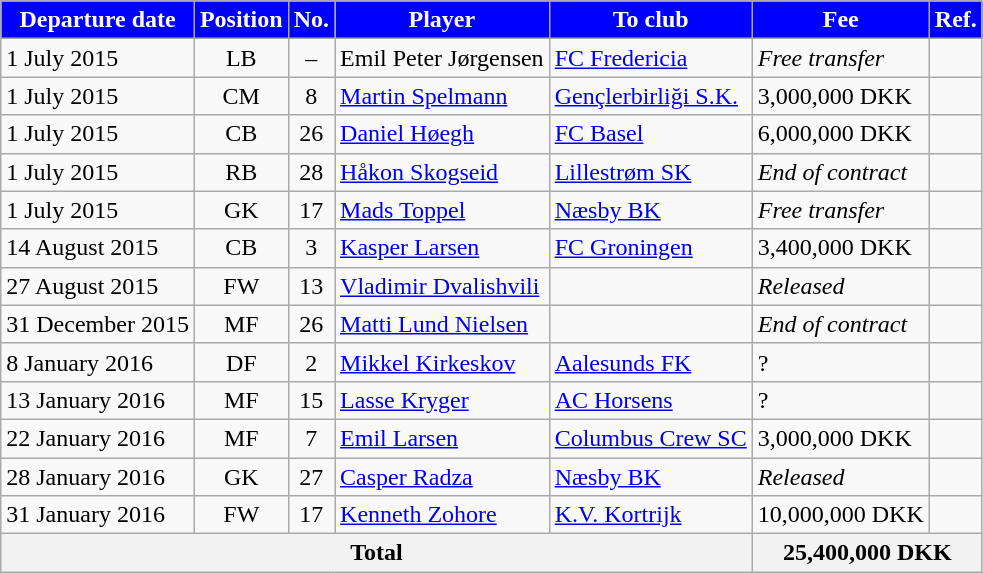<table class="wikitable sortable">
<tr>
<th style="background:#0000ff; color:white;"><strong>Departure date</strong></th>
<th style="background:#0000ff; color:white;"><strong>Position</strong></th>
<th style="background:#0000ff; color:white;"><strong>No.</strong></th>
<th style="background:#0000ff; color:white;"><strong>Player</strong></th>
<th style="background:#0000ff; color:white;"><strong>To club</strong></th>
<th style="background:#0000ff; color:white;"><strong>Fee</strong></th>
<th style="background:#0000ff; color:white;"><strong>Ref.</strong></th>
</tr>
<tr>
<td>1 July 2015</td>
<td style="text-align:center;">LB</td>
<td style="text-align:center;">–</td>
<td style="text-align:left;"> Emil Peter Jørgensen</td>
<td style="text-align:left;"> <a href='#'>FC Fredericia</a></td>
<td><em>Free transfer</em></td>
<td></td>
</tr>
<tr>
<td>1 July 2015</td>
<td style="text-align:center;">CM</td>
<td style="text-align:center;">8</td>
<td style="text-align:left;"> <a href='#'>Martin Spelmann</a></td>
<td style="text-align:left;"> <a href='#'>Gençlerbirliği S.K.</a></td>
<td>3,000,000 DKK</td>
<td></td>
</tr>
<tr>
<td>1 July 2015</td>
<td style="text-align:center;">CB</td>
<td style="text-align:center;">26</td>
<td style="text-align:left;"> <a href='#'>Daniel Høegh</a></td>
<td style="text-align:left;"> <a href='#'>FC Basel</a></td>
<td>6,000,000 DKK</td>
<td></td>
</tr>
<tr>
<td>1 July 2015</td>
<td style="text-align:center;">RB</td>
<td style="text-align:center;">28</td>
<td style="text-align:left;"> <a href='#'>Håkon Skogseid</a></td>
<td style="text-align:left;"> <a href='#'>Lillestrøm SK</a></td>
<td><em>End of contract</em></td>
<td></td>
</tr>
<tr>
<td>1 July 2015</td>
<td style="text-align:center;">GK</td>
<td style="text-align:center;">17</td>
<td style="text-align:left;"> <a href='#'>Mads Toppel</a></td>
<td style="text-align:left;"> <a href='#'>Næsby BK</a></td>
<td><em>Free transfer</em></td>
<td></td>
</tr>
<tr>
<td>14 August 2015</td>
<td style="text-align:center;">CB</td>
<td style="text-align:center;">3</td>
<td style="text-align:left;"> <a href='#'>Kasper Larsen</a></td>
<td style="text-align:left;"> <a href='#'>FC Groningen</a></td>
<td>3,400,000 DKK</td>
<td></td>
</tr>
<tr>
<td>27 August 2015</td>
<td style="text-align:center;">FW</td>
<td style="text-align:center;">13</td>
<td style="text-align:left;"> <a href='#'>Vladimir Dvalishvili</a></td>
<td style="text-align:left;"></td>
<td><em>Released</em></td>
<td></td>
</tr>
<tr>
<td>31 December 2015</td>
<td style="text-align:center;">MF</td>
<td style="text-align:center;">26</td>
<td style="text-align:left;"> <a href='#'>Matti Lund Nielsen</a></td>
<td style="text-align:left;"></td>
<td><em>End of contract</em></td>
<td></td>
</tr>
<tr>
<td>8 January 2016</td>
<td style="text-align:center;">DF</td>
<td style="text-align:center;">2</td>
<td style="text-align:left;"> <a href='#'>Mikkel Kirkeskov</a></td>
<td style="text-align:left;"> <a href='#'>Aalesunds FK</a></td>
<td>?</td>
<td></td>
</tr>
<tr>
<td>13 January 2016</td>
<td style="text-align:center;">MF</td>
<td style="text-align:center;">15</td>
<td style="text-align:left;"> <a href='#'>Lasse Kryger</a></td>
<td style="text-align:left;"> <a href='#'>AC Horsens</a></td>
<td>?</td>
<td></td>
</tr>
<tr>
<td>22 January 2016</td>
<td style="text-align:center;">MF</td>
<td style="text-align:center;">7</td>
<td style="text-align:left;"> <a href='#'>Emil Larsen</a></td>
<td style="text-align:left;"> <a href='#'>Columbus Crew SC</a></td>
<td>3,000,000 DKK</td>
<td></td>
</tr>
<tr>
<td>28 January 2016</td>
<td style="text-align:center;">GK</td>
<td style="text-align:center;">27</td>
<td style="text-align:left;"> <a href='#'>Casper Radza</a></td>
<td style="text-align:left;"> <a href='#'>Næsby BK</a></td>
<td><em>Released</em></td>
<td></td>
</tr>
<tr>
<td>31 January 2016</td>
<td style="text-align:center;">FW</td>
<td style="text-align:center;">17</td>
<td style="text-align:left;"> <a href='#'>Kenneth Zohore</a></td>
<td style="text-align:left;"> <a href='#'>K.V. Kortrijk</a></td>
<td>10,000,000 DKK</td>
<td></td>
</tr>
<tr>
<th colspan="5">Total</th>
<th colspan="2">25,400,000 DKK</th>
</tr>
</table>
